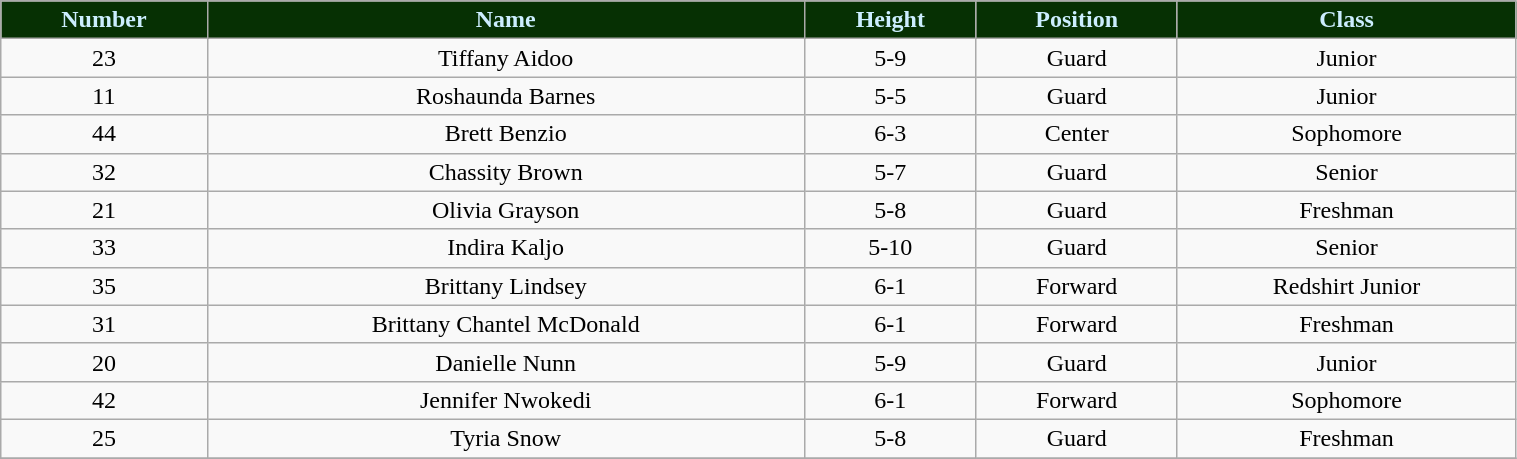<table class="wikitable" width="80%">
<tr align="center"  style="background:#063003;color:#CCEEFF;">
<td><strong>Number</strong></td>
<td><strong>Name</strong></td>
<td><strong>Height</strong></td>
<td><strong>Position</strong></td>
<td><strong>Class</strong></td>
</tr>
<tr align="center" bgcolor="">
<td>23</td>
<td>Tiffany Aidoo</td>
<td>5-9</td>
<td>Guard</td>
<td>Junior</td>
</tr>
<tr align="center" bgcolor="">
<td>11</td>
<td>Roshaunda Barnes</td>
<td>5-5</td>
<td>Guard</td>
<td>Junior</td>
</tr>
<tr align="center" bgcolor="">
<td>44</td>
<td>Brett Benzio</td>
<td>6-3</td>
<td>Center</td>
<td>Sophomore</td>
</tr>
<tr align="center" bgcolor="">
<td>32</td>
<td>Chassity Brown</td>
<td>5-7</td>
<td>Guard</td>
<td>Senior</td>
</tr>
<tr align="center" bgcolor="">
<td>21</td>
<td>Olivia Grayson</td>
<td>5-8</td>
<td>Guard</td>
<td>Freshman</td>
</tr>
<tr align="center" bgcolor="">
<td>33</td>
<td>Indira Kaljo</td>
<td>5-10</td>
<td>Guard</td>
<td>Senior</td>
</tr>
<tr align="center" bgcolor="">
<td>35</td>
<td>Brittany Lindsey</td>
<td>6-1</td>
<td>Forward</td>
<td>Redshirt Junior</td>
</tr>
<tr align="center" bgcolor="">
<td>31</td>
<td>Brittany Chantel McDonald</td>
<td>6-1</td>
<td>Forward</td>
<td>Freshman</td>
</tr>
<tr align="center" bgcolor="">
<td>20</td>
<td>Danielle Nunn</td>
<td>5-9</td>
<td>Guard</td>
<td>Junior</td>
</tr>
<tr align="center" bgcolor="">
<td>42</td>
<td>Jennifer Nwokedi</td>
<td>6-1</td>
<td>Forward</td>
<td>Sophomore</td>
</tr>
<tr align="center" bgcolor="">
<td>25</td>
<td>Tyria Snow</td>
<td>5-8</td>
<td>Guard</td>
<td>Freshman</td>
</tr>
<tr align="center" bgcolor="">
</tr>
</table>
